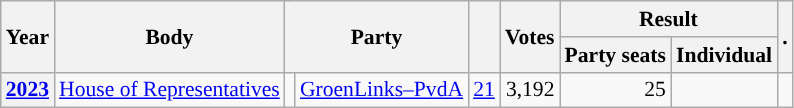<table class="wikitable plainrowheaders sortable" border=2 cellpadding=4 cellspacing=0 style="border: 1px #aaa solid; font-size: 90%; text-align:center;">
<tr>
<th scope="col" rowspan=2>Year</th>
<th scope="col" rowspan=2>Body</th>
<th scope="col" colspan=2 rowspan=2>Party</th>
<th scope="col" rowspan=2></th>
<th scope="col" rowspan=2>Votes</th>
<th scope="colgroup" colspan=2>Result</th>
<th scope="col" rowspan=2 class="unsortable">.</th>
</tr>
<tr>
<th scope="col">Party seats</th>
<th scope="col">Individual</th>
</tr>
<tr>
<th scope="row"><a href='#'>2023</a></th>
<td><a href='#'>House of Representatives</a></td>
<td style="background-color:"></td>
<td><a href='#'>GroenLinks–PvdA</a></td>
<td style=text-align:right><a href='#'>21</a></td>
<td style=text-align:right>3,192</td>
<td style=text-align:right>25</td>
<td></td>
<td></td>
</tr>
</table>
